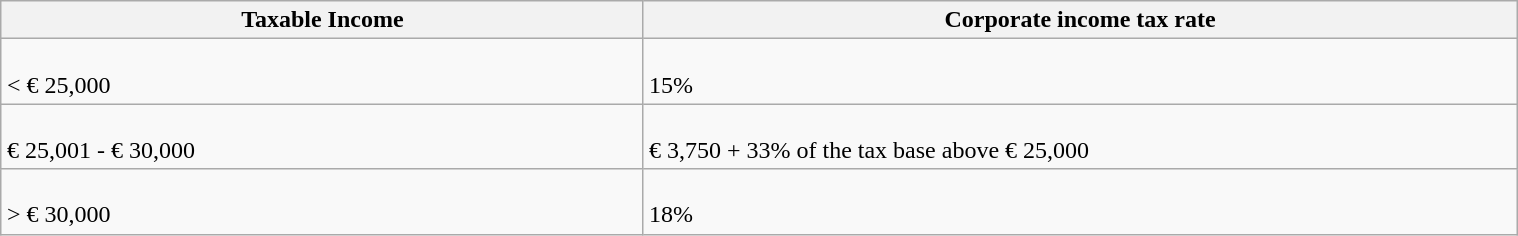<table class="wikitable" style="width:80%;margin-left: auto; margin-right: auto; border: none;">
<tr>
<th scope=col>Taxable Income</th>
<th scope=col>Corporate income tax rate</th>
</tr>
<tr>
<td style="width:25%;"><br>< € 25,000</td>
<td style="width:34%;"><br>15%</td>
</tr>
<tr>
<td style="width:25%;"><br>€ 25,001 - € 30,000</td>
<td style="width:34%;"><br>€ 3,750 + 33% of the tax base above € 25,000</td>
</tr>
<tr>
<td style="width:25%;"><br>> € 30,000</td>
<td style="width:33%;"><br>18%</td>
</tr>
</table>
